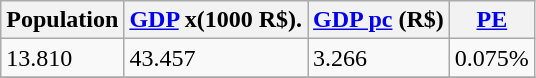<table class="wikitable" border="1">
<tr>
<th>Population </th>
<th><a href='#'>GDP</a> x(1000 R$).</th>
<th><a href='#'>GDP pc</a> (R$)</th>
<th><a href='#'>PE</a></th>
</tr>
<tr>
<td>13.810</td>
<td>43.457</td>
<td>3.266</td>
<td>0.075%</td>
</tr>
<tr>
</tr>
</table>
